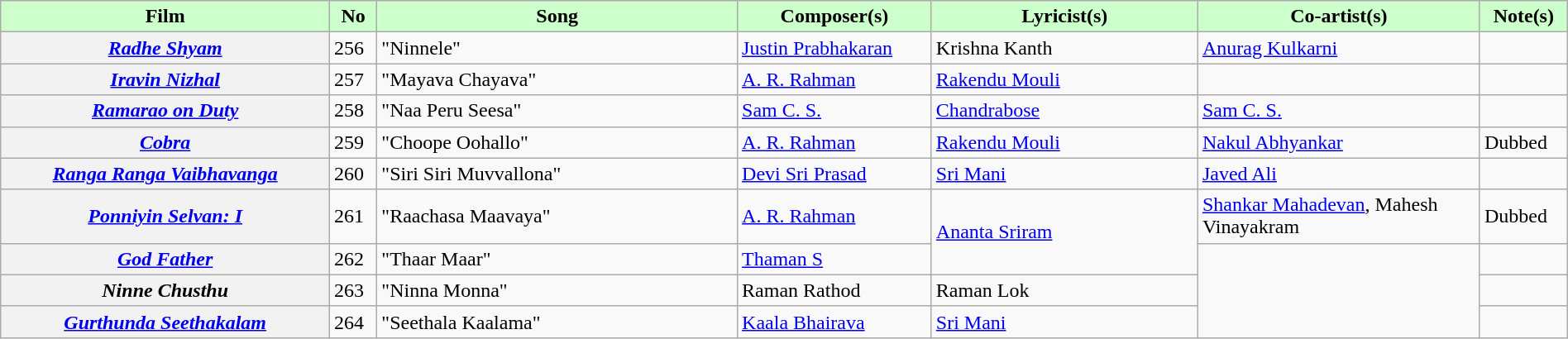<table class="wikitable plainrowheaders" width="100%" "textcolor:#000;">
<tr style="background:#cfc; text-align:center;">
<td scope="col" width="21%"><strong>Film</strong></td>
<td><strong>No</strong></td>
<td scope="col" width="23%"><strong>Song</strong></td>
<td><strong>Composer(s)</strong></td>
<td scope="col" width="17%"><strong>Lyricist(s)</strong></td>
<td scope="col" width="18%"><strong>Co-artist(s)</strong></td>
<td><strong>Note(s)</strong></td>
</tr>
<tr>
<th><em><a href='#'>Radhe Shyam</a></em></th>
<td>256</td>
<td>"Ninnele"</td>
<td><a href='#'>Justin Prabhakaran</a></td>
<td>Krishna Kanth</td>
<td><a href='#'>Anurag Kulkarni</a></td>
<td></td>
</tr>
<tr>
<th><em><a href='#'>Iravin Nizhal</a></em></th>
<td>257</td>
<td>"Mayava Chayava"</td>
<td><a href='#'>A. R. Rahman</a></td>
<td><a href='#'>Rakendu Mouli</a></td>
<td></td>
<td></td>
</tr>
<tr>
<th><em><a href='#'>Ramarao on Duty</a></em></th>
<td>258</td>
<td>"Naa Peru Seesa"</td>
<td><a href='#'>Sam C. S.</a></td>
<td><a href='#'>Chandrabose</a></td>
<td><a href='#'>Sam C. S.</a></td>
<td></td>
</tr>
<tr>
<th><em><a href='#'>Cobra</a></em></th>
<td>259</td>
<td>"Choope Oohallo"</td>
<td><a href='#'>A. R. Rahman</a></td>
<td><a href='#'>Rakendu Mouli</a></td>
<td><a href='#'>Nakul Abhyankar</a></td>
<td>Dubbed</td>
</tr>
<tr>
<th><em><a href='#'>Ranga Ranga Vaibhavanga</a></em></th>
<td>260</td>
<td>"Siri Siri Muvvallona"</td>
<td><a href='#'>Devi Sri Prasad</a></td>
<td><a href='#'>Sri Mani</a></td>
<td><a href='#'>Javed Ali</a></td>
<td></td>
</tr>
<tr>
<th><em><a href='#'>Ponniyin Selvan: I</a></em></th>
<td>261</td>
<td>"Raachasa Maavaya"</td>
<td><a href='#'>A. R. Rahman</a></td>
<td rowspan="2"><a href='#'>Ananta Sriram</a></td>
<td><a href='#'>Shankar Mahadevan</a>, Mahesh Vinayakram</td>
<td>Dubbed</td>
</tr>
<tr>
<th><a href='#'><em>God Father</em></a></th>
<td>262</td>
<td>"Thaar Maar"</td>
<td><a href='#'>Thaman S</a></td>
<td rowspan="3"></td>
<td></td>
</tr>
<tr>
<th><em>Ninne Chusthu</em></th>
<td>263</td>
<td>"Ninna Monna"</td>
<td>Raman Rathod</td>
<td>Raman Lok</td>
<td></td>
</tr>
<tr>
<th><em><a href='#'>Gurthunda Seethakalam</a></em></th>
<td>264</td>
<td>"Seethala Kaalama"</td>
<td><a href='#'>Kaala Bhairava</a></td>
<td><a href='#'>Sri Mani</a></td>
<td></td>
</tr>
</table>
